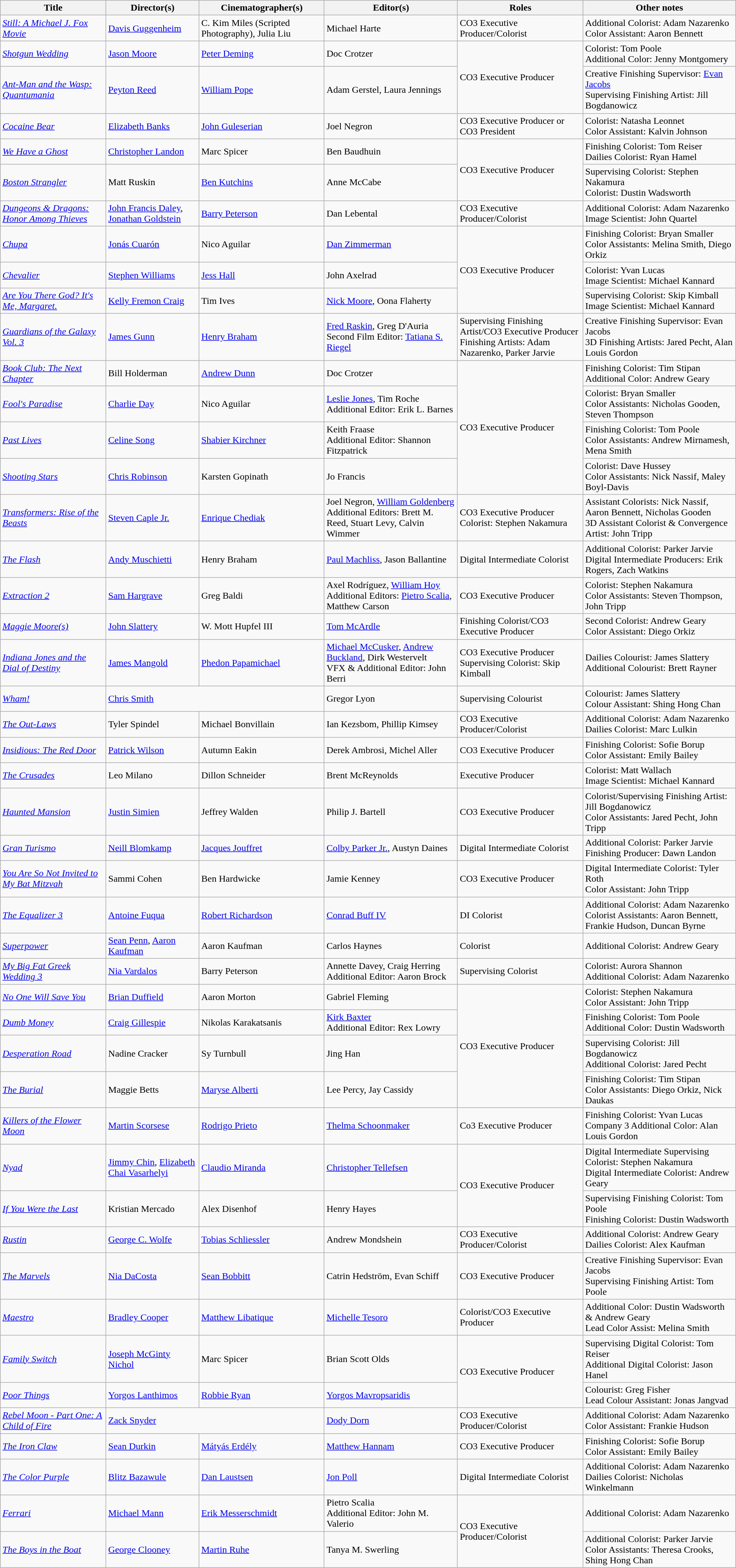<table class="wikitable">
<tr>
<th>Title</th>
<th>Director(s)</th>
<th>Cinematographer(s)</th>
<th>Editor(s)</th>
<th>Roles</th>
<th>Other notes</th>
</tr>
<tr>
<td><em><a href='#'>Still: A Michael J. Fox Movie</a></em></td>
<td><a href='#'>Davis Guggenheim</a></td>
<td>C. Kim Miles (Scripted Photography), Julia Liu</td>
<td>Michael Harte</td>
<td>CO3 Executive Producer/Colorist</td>
<td>Additional Colorist: Adam Nazarenko<br>Color Assistant: Aaron Bennett</td>
</tr>
<tr>
<td><em><a href='#'>Shotgun Wedding</a></em></td>
<td><a href='#'>Jason Moore</a></td>
<td><a href='#'>Peter Deming</a></td>
<td>Doc Crotzer</td>
<td rowspan="2">CO3 Executive Producer</td>
<td>Colorist: Tom Poole<br>Additional Color: Jenny Montgomery</td>
</tr>
<tr>
<td><em><a href='#'>Ant-Man and the Wasp: Quantumania</a></em></td>
<td><a href='#'>Peyton Reed</a></td>
<td><a href='#'>William Pope</a></td>
<td>Adam Gerstel, Laura Jennings</td>
<td>Creative Finishing Supervisor: <a href='#'>Evan Jacobs</a><br>Supervising Finishing Artist: Jill Bogdanowicz</td>
</tr>
<tr>
<td><em><a href='#'>Cocaine Bear</a></em></td>
<td><a href='#'>Elizabeth Banks</a></td>
<td><a href='#'>John Guleserian</a></td>
<td>Joel Negron</td>
<td>CO3 Executive Producer or CO3 President</td>
<td>Colorist: Natasha Leonnet<br>Color Assistant: Kalvin Johnson</td>
</tr>
<tr>
<td><em><a href='#'>We Have a Ghost</a></em></td>
<td><a href='#'>Christopher Landon</a></td>
<td>Marc Spicer</td>
<td>Ben Baudhuin</td>
<td rowspan="2">CO3 Executive Producer</td>
<td>Finishing Colorist: Tom Reiser<br>Dailies Colorist: Ryan Hamel</td>
</tr>
<tr>
<td><em><a href='#'>Boston Strangler</a></em></td>
<td>Matt Ruskin</td>
<td><a href='#'>Ben Kutchins</a></td>
<td>Anne McCabe</td>
<td>Supervising Colorist: Stephen Nakamura<br>Colorist: Dustin Wadsworth</td>
</tr>
<tr>
<td><em><a href='#'>Dungeons & Dragons: Honor Among Thieves</a></em></td>
<td><a href='#'>John Francis Daley</a>, <a href='#'>Jonathan Goldstein</a></td>
<td><a href='#'>Barry Peterson</a></td>
<td>Dan Lebental</td>
<td>CO3 Executive Producer/Colorist</td>
<td>Additional Colorist: Adam Nazarenko<br>Image Scientist: John Quartel</td>
</tr>
<tr>
<td><em><a href='#'>Chupa</a></em></td>
<td><a href='#'>Jonás Cuarón</a></td>
<td>Nico Aguilar</td>
<td><a href='#'>Dan Zimmerman</a></td>
<td rowspan="3">CO3 Executive Producer</td>
<td>Finishing Colorist: Bryan Smaller<br>Color Assistants: Melina Smith, Diego Orkiz</td>
</tr>
<tr>
<td><em><a href='#'>Chevalier</a></em></td>
<td><a href='#'>Stephen Williams</a></td>
<td><a href='#'>Jess Hall</a></td>
<td>John Axelrad</td>
<td>Colorist: Yvan Lucas<br>Image Scientist: Michael Kannard</td>
</tr>
<tr>
<td><em><a href='#'>Are You There God? It's Me, Margaret.</a></em></td>
<td><a href='#'>Kelly Fremon Craig</a></td>
<td>Tim Ives</td>
<td><a href='#'>Nick Moore</a>, Oona Flaherty</td>
<td>Supervising Colorist: Skip Kimball<br>Image Scientist: Michael Kannard</td>
</tr>
<tr>
<td><em><a href='#'>Guardians of the Galaxy Vol. 3</a></em></td>
<td><a href='#'>James Gunn</a></td>
<td><a href='#'>Henry Braham</a></td>
<td><a href='#'>Fred Raskin</a>, Greg D'Auria<br>Second Film Editor: <a href='#'>Tatiana S. Riegel</a></td>
<td>Supervising Finishing Artist/CO3 Executive Producer<br>Finishing Artists: Adam Nazarenko, Parker Jarvie</td>
<td>Creative Finishing Supervisor: Evan Jacobs<br>3D Finishing Artists: Jared Pecht, Alan Louis Gordon</td>
</tr>
<tr>
<td><em><a href='#'>Book Club: The Next Chapter</a></em></td>
<td>Bill Holderman</td>
<td><a href='#'>Andrew Dunn</a></td>
<td>Doc Crotzer</td>
<td rowspan="4">CO3 Executive Producer</td>
<td>Finishing Colorist: Tim Stipan<br>Additional Color: Andrew Geary</td>
</tr>
<tr>
<td><em><a href='#'>Fool's Paradise</a></em></td>
<td><a href='#'>Charlie Day</a></td>
<td>Nico Aguilar</td>
<td><a href='#'>Leslie Jones</a>, Tim Roche<br>Additional Editor: Erik L. Barnes</td>
<td>Colorist: Bryan Smaller<br>Color Assistants: Nicholas Gooden, Steven Thompson</td>
</tr>
<tr>
<td><em><a href='#'>Past Lives</a></em></td>
<td><a href='#'>Celine Song</a></td>
<td><a href='#'>Shabier Kirchner</a></td>
<td>Keith Fraase<br>Additional Editor: Shannon Fitzpatrick</td>
<td>Finishing Colorist: Tom Poole<br>Color Assistants: Andrew Mirnamesh, Mena Smith</td>
</tr>
<tr>
<td><em><a href='#'>Shooting Stars</a></em></td>
<td><a href='#'>Chris Robinson</a></td>
<td>Karsten Gopinath</td>
<td>Jo Francis</td>
<td>Colorist: Dave Hussey<br>Color Assistants: Nick Nassif, Maley Boyl-Davis</td>
</tr>
<tr>
<td><em><a href='#'>Transformers: Rise of the Beasts</a></em></td>
<td><a href='#'>Steven Caple Jr.</a></td>
<td><a href='#'>Enrique Chediak</a></td>
<td>Joel Negron, <a href='#'>William Goldenberg</a><br>Additional Editors: Brett M. Reed, Stuart Levy, Calvin Wimmer</td>
<td>CO3 Executive Producer<br>Colorist: Stephen Nakamura</td>
<td>Assistant Colorists: Nick Nassif, Aaron Bennett, Nicholas Gooden<br>3D Assistant Colorist & Convergence Artist: John Tripp</td>
</tr>
<tr>
<td><em><a href='#'>The Flash</a></em></td>
<td><a href='#'>Andy Muschietti</a></td>
<td>Henry Braham</td>
<td><a href='#'>Paul Machliss</a>, Jason Ballantine</td>
<td>Digital Intermediate Colorist</td>
<td>Additional Colorist: Parker Jarvie<br>Digital Intermediate Producers: Erik Rogers, Zach Watkins</td>
</tr>
<tr>
<td><em><a href='#'>Extraction 2</a></em></td>
<td><a href='#'>Sam Hargrave</a></td>
<td>Greg Baldi</td>
<td>Axel Rodríguez, <a href='#'>William Hoy</a><br>Additional Editors: <a href='#'>Pietro Scalia</a>, Matthew Carson</td>
<td>CO3 Executive Producer</td>
<td>Colorist: Stephen Nakamura<br>Color Assistants: Steven Thompson, John Tripp</td>
</tr>
<tr>
<td><em><a href='#'>Maggie Moore(s)</a></em></td>
<td><a href='#'>John Slattery</a></td>
<td>W. Mott Hupfel III</td>
<td><a href='#'>Tom McArdle</a></td>
<td>Finishing Colorist/CO3 Executive Producer</td>
<td>Second Colorist: Andrew Geary<br>Color Assistant: Diego Orkiz</td>
</tr>
<tr>
<td><em><a href='#'>Indiana Jones and the Dial of Destiny</a></em></td>
<td><a href='#'>James Mangold</a></td>
<td><a href='#'>Phedon Papamichael</a></td>
<td><a href='#'>Michael McCusker</a>, <a href='#'>Andrew Buckland</a>, Dirk Westervelt<br>VFX & Additional Editor: John Berri</td>
<td>CO3 Executive Producer<br>Supervising Colorist: Skip Kimball</td>
<td>Dailies Colourist: James Slattery<br>Additional Colourist: Brett Rayner</td>
</tr>
<tr>
<td><em><a href='#'>Wham!</a></em></td>
<td colspan="2"><a href='#'>Chris Smith</a></td>
<td>Gregor Lyon</td>
<td>Supervising Colourist</td>
<td>Colourist: James Slattery<br>Colour Assistant: Shing Hong Chan</td>
</tr>
<tr>
<td><em><a href='#'>The Out-Laws</a></em></td>
<td>Tyler Spindel</td>
<td>Michael Bonvillain</td>
<td>Ian Kezsbom, Phillip Kimsey</td>
<td>CO3 Executive Producer/Colorist</td>
<td>Additional Colorist: Adam Nazarenko<br>Dailies Colorist: Marc Lulkin</td>
</tr>
<tr>
<td><em><a href='#'>Insidious: The Red Door</a></em></td>
<td><a href='#'>Patrick Wilson</a></td>
<td>Autumn Eakin</td>
<td>Derek Ambrosi, Michel Aller</td>
<td>CO3 Executive Producer</td>
<td>Finishing Colorist: Sofie Borup<br>Color Assistant: Emily Bailey</td>
</tr>
<tr>
<td><em><a href='#'>The Crusades</a></em></td>
<td>Leo Milano</td>
<td>Dillon Schneider</td>
<td>Brent McReynolds</td>
<td>Executive Producer</td>
<td>Colorist: Matt Wallach<br>Image Scientist: Michael Kannard</td>
</tr>
<tr>
<td><em><a href='#'>Haunted Mansion</a></em></td>
<td><a href='#'>Justin Simien</a></td>
<td>Jeffrey Walden</td>
<td>Philip J. Bartell</td>
<td>CO3 Executive Producer</td>
<td>Colorist/Supervising Finishing Artist: Jill Bogdanowicz<br>Color Assistants: Jared Pecht, John Tripp</td>
</tr>
<tr>
<td><em><a href='#'>Gran Turismo</a></em></td>
<td><a href='#'>Neill Blomkamp</a></td>
<td><a href='#'>Jacques Jouffret</a></td>
<td><a href='#'>Colby Parker Jr.</a>, Austyn Daines</td>
<td>Digital Intermediate Colorist</td>
<td>Additional Colorist: Parker Jarvie<br>Finishing Producer: Dawn Landon</td>
</tr>
<tr>
<td><em><a href='#'>You Are So Not Invited to My Bat Mitzvah</a></em></td>
<td>Sammi Cohen</td>
<td>Ben Hardwicke</td>
<td>Jamie Kenney</td>
<td>CO3 Executive Producer</td>
<td>Digital Intermediate Colorist: Tyler Roth<br>Color Assistant: John Tripp</td>
</tr>
<tr>
<td><em><a href='#'>The Equalizer 3</a></em></td>
<td><a href='#'>Antoine Fuqua</a></td>
<td><a href='#'>Robert Richardson</a></td>
<td><a href='#'>Conrad Buff IV</a></td>
<td>DI Colorist</td>
<td>Additional Colorist: Adam Nazarenko<br>Colorist Assistants: Aaron Bennett, Frankie Hudson, Duncan Byrne</td>
</tr>
<tr>
<td><em><a href='#'>Superpower</a></em></td>
<td><a href='#'>Sean Penn</a>, <a href='#'>Aaron Kaufman</a></td>
<td>Aaron Kaufman</td>
<td>Carlos Haynes</td>
<td>Colorist</td>
<td>Additional Colorist: Andrew Geary</td>
</tr>
<tr>
<td><em><a href='#'>My Big Fat Greek Wedding 3</a></em></td>
<td><a href='#'>Nia Vardalos</a></td>
<td>Barry Peterson</td>
<td>Annette Davey, Craig Herring<br>Additional Editor: Aaron Brock</td>
<td>Supervising Colorist</td>
<td>Colorist: Aurora Shannon<br>Additional Colorist: Adam Nazarenko</td>
</tr>
<tr>
<td><em><a href='#'>No One Will Save You</a></em></td>
<td><a href='#'>Brian Duffield</a></td>
<td>Aaron Morton</td>
<td>Gabriel Fleming</td>
<td rowspan="4">CO3 Executive Producer</td>
<td>Colorist: Stephen Nakamura<br>Color Assistant: John Tripp</td>
</tr>
<tr>
<td><em><a href='#'>Dumb Money</a></em></td>
<td><a href='#'>Craig Gillespie</a></td>
<td>Nikolas Karakatsanis</td>
<td><a href='#'>Kirk Baxter</a><br>Additional Editor: Rex Lowry</td>
<td>Finishing Colorist: Tom Poole<br>Additional Color: Dustin Wadsworth</td>
</tr>
<tr>
<td><em><a href='#'>Desperation Road</a></em></td>
<td>Nadine Cracker</td>
<td>Sy Turnbull</td>
<td>Jing Han</td>
<td>Supervising Colorist: Jill Bogdanowicz<br>Additional Colorist: Jared Pecht</td>
</tr>
<tr>
<td><em><a href='#'>The Burial</a></em></td>
<td>Maggie Betts</td>
<td><a href='#'>Maryse Alberti</a></td>
<td>Lee Percy, Jay Cassidy</td>
<td>Finishing Colorist: Tim Stipan<br>Color Assistants: Diego Orkiz, Nick Daukas</td>
</tr>
<tr>
<td><em><a href='#'>Killers of the Flower Moon</a></em></td>
<td><a href='#'>Martin Scorsese</a></td>
<td><a href='#'>Rodrigo Prieto</a></td>
<td><a href='#'>Thelma Schoonmaker</a></td>
<td>Co3 Executive Producer</td>
<td>Finishing Colorist: Yvan Lucas<br>Company 3 Additional Color: Alan Louis Gordon</td>
</tr>
<tr>
<td><em><a href='#'>Nyad</a></em></td>
<td><a href='#'>Jimmy Chin</a>, <a href='#'>Elizabeth Chai Vasarhelyi</a></td>
<td><a href='#'>Claudio Miranda</a></td>
<td><a href='#'>Christopher Tellefsen</a></td>
<td rowspan="2">CO3 Executive Producer</td>
<td>Digital Intermediate Supervising Colorist: Stephen Nakamura<br>Digital Intermediate Colorist: Andrew Geary</td>
</tr>
<tr>
<td><em><a href='#'>If You Were the Last</a></em></td>
<td>Kristian Mercado</td>
<td>Alex Disenhof</td>
<td>Henry Hayes</td>
<td>Supervising Finishing Colorist: Tom Poole<br>Finishing Colorist: Dustin Wadsworth</td>
</tr>
<tr>
<td><em><a href='#'>Rustin</a></em></td>
<td><a href='#'>George C. Wolfe</a></td>
<td><a href='#'>Tobias Schliessler</a></td>
<td>Andrew Mondshein</td>
<td>CO3 Executive Producer/Colorist</td>
<td>Additional Colorist: Andrew Geary<br>Dailies Colorist: Alex Kaufman</td>
</tr>
<tr>
<td><em><a href='#'>The Marvels</a></em></td>
<td><a href='#'>Nia DaCosta</a></td>
<td><a href='#'>Sean Bobbitt</a></td>
<td>Catrin Hedström, Evan Schiff</td>
<td>CO3 Executive Producer</td>
<td>Creative Finishing Supervisor: Evan Jacobs<br>Supervising Finishing Artist: Tom Poole</td>
</tr>
<tr>
<td><em><a href='#'>Maestro</a></em></td>
<td><a href='#'>Bradley Cooper</a></td>
<td><a href='#'>Matthew Libatique</a></td>
<td><a href='#'>Michelle Tesoro</a></td>
<td>Colorist/CO3 Executive Producer</td>
<td>Additional Color: Dustin Wadsworth & Andrew Geary<br>Lead Color Assist: Melina Smith</td>
</tr>
<tr>
<td><em><a href='#'>Family Switch</a></em></td>
<td><a href='#'>Joseph McGinty Nichol</a></td>
<td>Marc Spicer</td>
<td>Brian Scott Olds</td>
<td rowspan="2">CO3 Executive Producer</td>
<td>Supervising Digital Colorist: Tom Reiser<br>Additional Digital Colorist: Jason Hanel</td>
</tr>
<tr>
<td><em><a href='#'>Poor Things</a></em></td>
<td><a href='#'>Yorgos Lanthimos</a></td>
<td><a href='#'>Robbie Ryan</a></td>
<td><a href='#'>Yorgos Mavropsaridis</a></td>
<td>Colourist: Greg Fisher<br>Lead Colour Assistant: Jonas Jangvad</td>
</tr>
<tr>
<td><em><a href='#'>Rebel Moon - Part One: A Child of Fire</a></em></td>
<td colspan="2"><a href='#'>Zack Snyder</a></td>
<td><a href='#'>Dody Dorn</a></td>
<td>CO3 Executive Producer/Colorist</td>
<td>Additional Colorist: Adam Nazarenko<br>Color Assistant: Frankie Hudson</td>
</tr>
<tr>
<td><em><a href='#'>The Iron Claw</a></em></td>
<td><a href='#'>Sean Durkin</a></td>
<td><a href='#'>Mátyás Erdély</a></td>
<td><a href='#'>Matthew Hannam</a></td>
<td>CO3 Executive Producer</td>
<td>Finishing Colorist: Sofie Borup<br>Color Assistant: Emily Bailey</td>
</tr>
<tr>
<td><em><a href='#'>The Color Purple</a></em></td>
<td><a href='#'>Blitz Bazawule</a></td>
<td><a href='#'>Dan Laustsen</a></td>
<td><a href='#'>Jon Poll</a></td>
<td>Digital Intermediate Colorist</td>
<td>Additional Colorist: Adam Nazarenko<br>Dailies Colorist: Nicholas Winkelmann</td>
</tr>
<tr>
<td><em><a href='#'>Ferrari</a></em></td>
<td><a href='#'>Michael Mann</a></td>
<td><a href='#'>Erik Messerschmidt</a></td>
<td>Pietro Scalia<br>Additional Editor: John M. Valerio</td>
<td rowspan="2">CO3 Executive Producer/Colorist</td>
<td>Additional Colorist: Adam Nazarenko</td>
</tr>
<tr>
<td><em><a href='#'>The Boys in the Boat</a></em></td>
<td><a href='#'>George Clooney</a></td>
<td><a href='#'>Martin Ruhe</a></td>
<td>Tanya M. Swerling</td>
<td>Additional Colorist: Parker Jarvie<br>Color Assistants: Theresa Crooks, Shing Hong Chan</td>
</tr>
</table>
